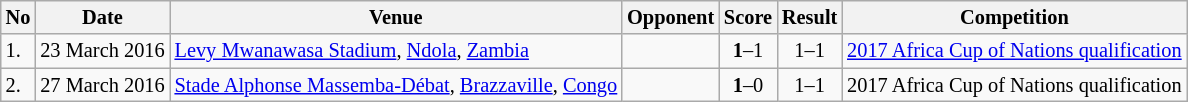<table class="wikitable" style="font-size:85%;">
<tr>
<th>No</th>
<th>Date</th>
<th>Venue</th>
<th>Opponent</th>
<th>Score</th>
<th>Result</th>
<th>Competition</th>
</tr>
<tr>
<td>1.</td>
<td>23 March 2016</td>
<td><a href='#'>Levy Mwanawasa Stadium</a>, <a href='#'>Ndola</a>, <a href='#'>Zambia</a></td>
<td></td>
<td align=center><strong>1</strong>–1</td>
<td align=center>1–1</td>
<td><a href='#'>2017 Africa Cup of Nations qualification</a></td>
</tr>
<tr>
<td>2.</td>
<td>27 March 2016</td>
<td><a href='#'>Stade Alphonse Massemba-Débat</a>, <a href='#'>Brazzaville</a>, <a href='#'>Congo</a></td>
<td></td>
<td align=center><strong>1</strong>–0</td>
<td align=center>1–1</td>
<td>2017 Africa Cup of Nations qualification</td>
</tr>
</table>
